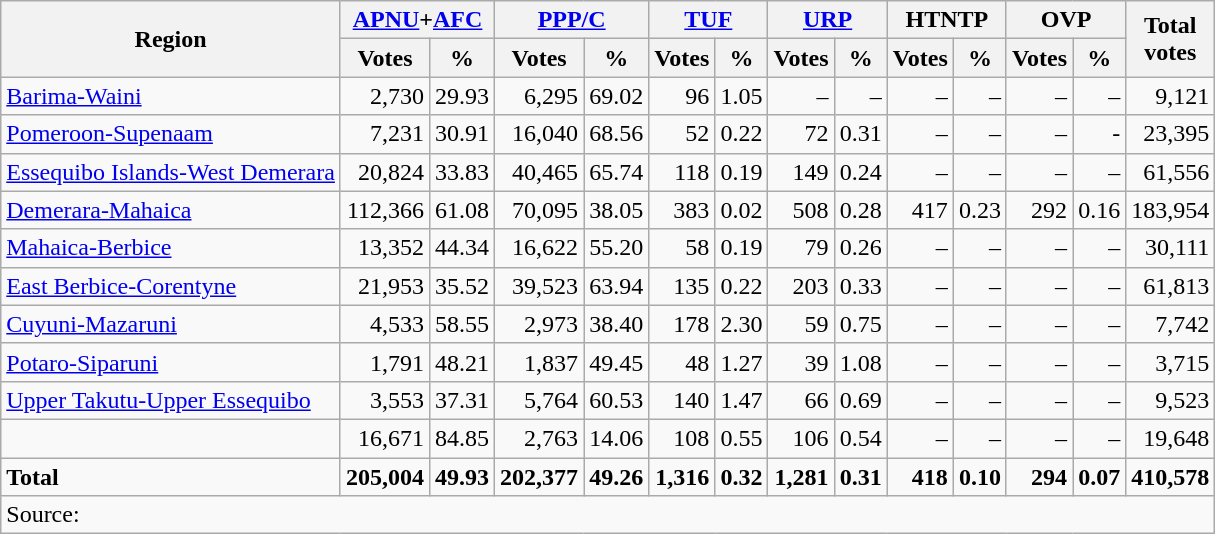<table class="wikitable sortable" style=text-align:right>
<tr>
<th rowspan=2>Region</th>
<th colspan=2><a href='#'>APNU</a>+<a href='#'>AFC</a></th>
<th colspan=2><a href='#'>PPP/C</a></th>
<th colspan=2><a href='#'>TUF</a></th>
<th colspan=2><a href='#'>URP</a></th>
<th colspan=2><abbr>HTNTP</abbr></th>
<th colspan=2><abbr>OVP</abbr></th>
<th rowspan=2>Total<br>votes</th>
</tr>
<tr>
<th>Votes</th>
<th>%</th>
<th>Votes</th>
<th>%</th>
<th>Votes</th>
<th>%</th>
<th>Votes</th>
<th>%</th>
<th>Votes</th>
<th>%</th>
<th>Votes</th>
<th>%</th>
</tr>
<tr>
<td align=left><a href='#'>Barima-Waini</a></td>
<td>2,730</td>
<td>29.93</td>
<td>6,295</td>
<td>69.02</td>
<td>96</td>
<td>1.05</td>
<td>–</td>
<td>–</td>
<td>–</td>
<td>–</td>
<td>–</td>
<td>–</td>
<td>9,121</td>
</tr>
<tr>
<td align=left><a href='#'>Pomeroon-Supenaam</a></td>
<td>7,231</td>
<td>30.91</td>
<td>16,040</td>
<td>68.56</td>
<td>52</td>
<td>0.22</td>
<td>72</td>
<td>0.31</td>
<td>–</td>
<td>–</td>
<td>–</td>
<td>-</td>
<td ->23,395</td>
</tr>
<tr>
<td align=left><a href='#'>Essequibo Islands-West Demerara</a></td>
<td>20,824</td>
<td>33.83</td>
<td>40,465</td>
<td>65.74</td>
<td>118</td>
<td>0.19</td>
<td>149</td>
<td>0.24</td>
<td>–</td>
<td>–</td>
<td>–</td>
<td>–</td>
<td>61,556</td>
</tr>
<tr>
<td align=left><a href='#'>Demerara-Mahaica</a></td>
<td>112,366</td>
<td>61.08</td>
<td>70,095</td>
<td>38.05</td>
<td>383</td>
<td>0.02</td>
<td>508</td>
<td>0.28</td>
<td>417</td>
<td>0.23</td>
<td>292</td>
<td>0.16</td>
<td>183,954</td>
</tr>
<tr>
<td align=left><a href='#'>Mahaica-Berbice</a></td>
<td>13,352</td>
<td>44.34</td>
<td>16,622</td>
<td>55.20</td>
<td>58</td>
<td>0.19</td>
<td>79</td>
<td>0.26</td>
<td>–</td>
<td>–</td>
<td>–</td>
<td>–</td>
<td>30,111</td>
</tr>
<tr>
<td align=left><a href='#'>East Berbice-Corentyne</a></td>
<td>21,953</td>
<td>35.52</td>
<td>39,523</td>
<td>63.94</td>
<td>135</td>
<td>0.22</td>
<td>203</td>
<td>0.33</td>
<td>–</td>
<td>–</td>
<td>–</td>
<td>–</td>
<td>61,813</td>
</tr>
<tr>
<td align=left><a href='#'>Cuyuni-Mazaruni</a></td>
<td>4,533</td>
<td>58.55</td>
<td>2,973</td>
<td>38.40</td>
<td>178</td>
<td>2.30</td>
<td>59</td>
<td>0.75</td>
<td>–</td>
<td>–</td>
<td>–</td>
<td>–</td>
<td>7,742</td>
</tr>
<tr>
<td align=left><a href='#'>Potaro-Siparuni</a></td>
<td>1,791</td>
<td>48.21</td>
<td>1,837</td>
<td>49.45</td>
<td>48</td>
<td>1.27</td>
<td>39</td>
<td>1.08</td>
<td>–</td>
<td>–</td>
<td>–</td>
<td>–</td>
<td>3,715</td>
</tr>
<tr>
<td align=left><a href='#'>Upper Takutu-Upper Essequibo</a></td>
<td>3,553</td>
<td>37.31</td>
<td>5,764</td>
<td>60.53</td>
<td>140</td>
<td>1.47</td>
<td>66</td>
<td>0.69</td>
<td>–</td>
<td>–</td>
<td>–</td>
<td>–</td>
<td>9,523</td>
</tr>
<tr>
<td align=left></td>
<td>16,671</td>
<td>84.85</td>
<td>2,763</td>
<td>14.06</td>
<td>108</td>
<td>0.55</td>
<td>106</td>
<td>0.54</td>
<td>–</td>
<td>–</td>
<td>–</td>
<td>–</td>
<td>19,648</td>
</tr>
<tr class=sortbottom>
<td align=left><strong>Total</strong></td>
<td><strong>205,004</strong></td>
<td><strong>49.93</strong></td>
<td><strong>202,377</strong></td>
<td><strong>49.26</strong></td>
<td><strong>1,316</strong></td>
<td><strong>0.32</strong></td>
<td><strong>1,281</strong></td>
<td><strong>0.31</strong></td>
<td><strong>418</strong></td>
<td><strong>0.10</strong></td>
<td><strong>294</strong></td>
<td><strong>0.07</strong></td>
<td><strong>410,578</strong></td>
</tr>
<tr class=sortbottom>
<td align=left colspan=21>Source: </td>
</tr>
</table>
